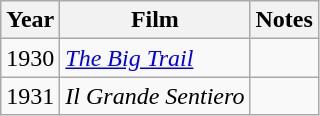<table class="wikitable">
<tr>
<th>Year</th>
<th>Film</th>
<th>Notes</th>
</tr>
<tr>
<td>1930</td>
<td><em><a href='#'>The Big Trail</a></em></td>
<td><small></small></td>
</tr>
<tr>
<td>1931</td>
<td><em>Il Grande Sentiero</em></td>
<td></td>
</tr>
</table>
